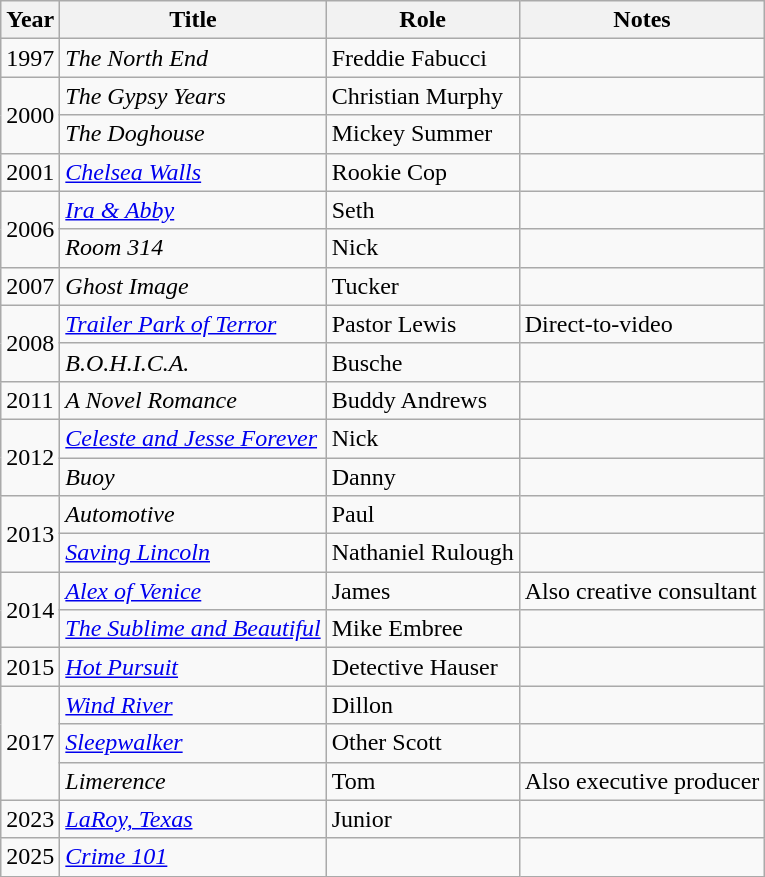<table class="wikitable sortable">
<tr>
<th>Year</th>
<th>Title</th>
<th>Role</th>
<th scope="col" class="unsortable">Notes</th>
</tr>
<tr>
<td>1997</td>
<td><em>The North End</em></td>
<td>Freddie Fabucci</td>
<td></td>
</tr>
<tr>
<td rowspan="2">2000</td>
<td><em>The Gypsy Years</em></td>
<td>Christian Murphy</td>
<td></td>
</tr>
<tr>
<td><em>The Doghouse</em></td>
<td>Mickey Summer</td>
<td></td>
</tr>
<tr>
<td>2001</td>
<td><em><a href='#'>Chelsea Walls</a></em></td>
<td>Rookie Cop</td>
<td></td>
</tr>
<tr>
<td rowspan="2">2006</td>
<td><em><a href='#'>Ira & Abby</a></em></td>
<td>Seth</td>
<td></td>
</tr>
<tr>
<td><em>Room 314</em></td>
<td>Nick</td>
<td></td>
</tr>
<tr>
<td>2007</td>
<td><em>Ghost Image</em></td>
<td>Tucker</td>
<td></td>
</tr>
<tr>
<td rowspan="2">2008</td>
<td><em><a href='#'>Trailer Park of Terror</a></em></td>
<td>Pastor Lewis</td>
<td>Direct-to-video</td>
</tr>
<tr>
<td><em>B.O.H.I.C.A.</em></td>
<td>Busche</td>
<td></td>
</tr>
<tr>
<td>2011</td>
<td><em>A Novel Romance</em></td>
<td>Buddy Andrews</td>
<td></td>
</tr>
<tr>
<td rowspan="2">2012</td>
<td><em><a href='#'>Celeste and Jesse Forever</a></em></td>
<td>Nick</td>
<td></td>
</tr>
<tr>
<td><em>Buoy</em></td>
<td>Danny</td>
<td></td>
</tr>
<tr>
<td rowspan="2">2013</td>
<td><em>Automotive</em></td>
<td>Paul</td>
<td></td>
</tr>
<tr>
<td><em><a href='#'>Saving Lincoln</a></em></td>
<td>Nathaniel Rulough</td>
<td></td>
</tr>
<tr>
<td rowspan="2">2014</td>
<td><em><a href='#'>Alex of Venice</a></em></td>
<td>James</td>
<td>Also creative consultant</td>
</tr>
<tr>
<td><em><a href='#'>The Sublime and Beautiful</a></em></td>
<td>Mike Embree</td>
<td></td>
</tr>
<tr>
<td>2015</td>
<td><em><a href='#'>Hot Pursuit</a></em></td>
<td>Detective Hauser</td>
<td></td>
</tr>
<tr>
<td rowspan="3">2017</td>
<td><em><a href='#'>Wind River</a></em></td>
<td>Dillon</td>
<td></td>
</tr>
<tr>
<td><em><a href='#'>Sleepwalker</a></em></td>
<td>Other Scott</td>
<td></td>
</tr>
<tr>
<td><em>Limerence</em></td>
<td>Tom</td>
<td>Also executive producer</td>
</tr>
<tr>
<td>2023</td>
<td><em><a href='#'>LaRoy, Texas</a></em></td>
<td>Junior</td>
<td></td>
</tr>
<tr>
<td>2025</td>
<td><em><a href='#'>Crime 101</a></em></td>
<td></td>
<td></td>
</tr>
</table>
